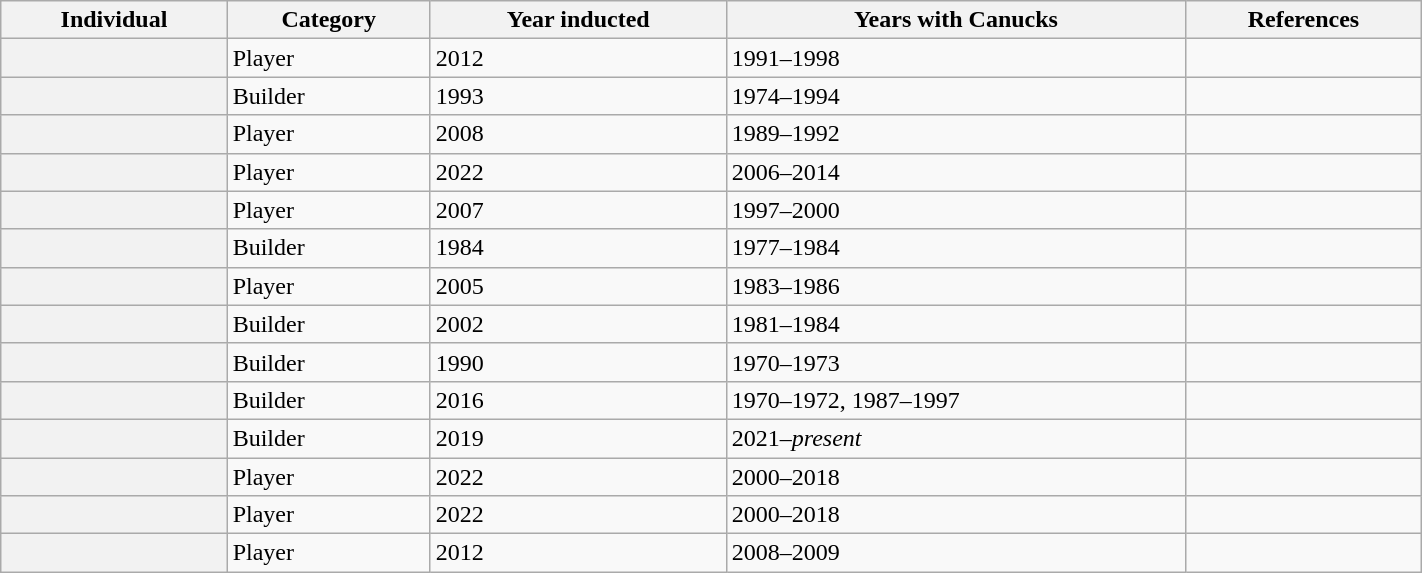<table class="wikitable sortable" width="75%">
<tr>
<th scope="col">Individual</th>
<th scope="col">Category</th>
<th scope="col">Year inducted</th>
<th scope="col">Years with Canucks</th>
<th scope="col" class="unsortable">References</th>
</tr>
<tr>
<th scope="row"></th>
<td>Player</td>
<td>2012</td>
<td>1991–1998</td>
<td></td>
</tr>
<tr>
<th scope="row"></th>
<td>Builder</td>
<td>1993</td>
<td>1974–1994</td>
<td></td>
</tr>
<tr>
<th scope="row"></th>
<td>Player</td>
<td>2008</td>
<td>1989–1992</td>
<td></td>
</tr>
<tr>
<th scope="row"></th>
<td>Player</td>
<td>2022</td>
<td>2006–2014</td>
<td></td>
</tr>
<tr>
<th scope="row"></th>
<td>Player</td>
<td>2007</td>
<td>1997–2000</td>
<td></td>
</tr>
<tr>
<th scope="row"></th>
<td>Builder</td>
<td>1984</td>
<td>1977–1984</td>
<td></td>
</tr>
<tr>
<th scope="row"></th>
<td>Player</td>
<td>2005</td>
<td>1983–1986</td>
<td></td>
</tr>
<tr>
<th scope="row"></th>
<td>Builder</td>
<td>2002</td>
<td>1981–1984</td>
<td></td>
</tr>
<tr>
<th scope="row"></th>
<td>Builder</td>
<td>1990</td>
<td>1970–1973</td>
<td></td>
</tr>
<tr>
<th scope="row"></th>
<td>Builder</td>
<td>2016</td>
<td>1970–1972, 1987–1997</td>
<td></td>
</tr>
<tr>
<th scope="row"></th>
<td>Builder</td>
<td>2019</td>
<td>2021–<em>present</em></td>
<td></td>
</tr>
<tr>
<th scope="row"></th>
<td>Player</td>
<td>2022</td>
<td>2000–2018</td>
<td></td>
</tr>
<tr>
<th scope="row"></th>
<td>Player</td>
<td>2022</td>
<td>2000–2018</td>
<td></td>
</tr>
<tr>
<th scope="row"></th>
<td>Player</td>
<td>2012</td>
<td>2008–2009</td>
<td></td>
</tr>
</table>
